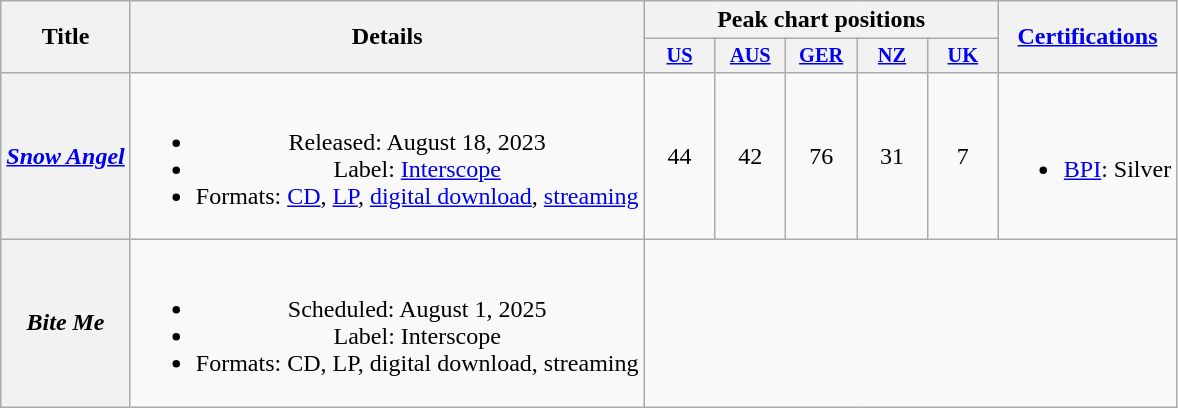<table class="wikitable plainrowheaders" style="text-align:center">
<tr>
<th scope="col" rowspan="2">Title</th>
<th scope="col" rowspan="2">Details</th>
<th scope="col" colspan="5">Peak chart positions</th>
<th scope="col" rowspan="2"><a href='#'>Certifications</a></th>
</tr>
<tr>
<th scope="col" style="width:3em;font-size:85%;"><a href='#'>US</a><br></th>
<th scope="col" style="width:3em;font-size:85%;"><a href='#'>AUS</a><br></th>
<th scope="col" style="width:3em;font-size:85%;"><a href='#'>GER</a><br></th>
<th scope="col" style="width:3em;font-size:85%;"><a href='#'>NZ</a><br></th>
<th scope="col" style="width:3em;font-size:85%;"><a href='#'>UK</a><br></th>
</tr>
<tr>
<th scope="row"><em><a href='#'>Snow Angel</a></em></th>
<td><br><ul><li>Released: August 18, 2023</li><li>Label: <a href='#'>Interscope</a></li><li>Formats: <a href='#'>CD</a>, <a href='#'>LP</a>, <a href='#'>digital download</a>, <a href='#'>streaming</a></li></ul></td>
<td>44</td>
<td>42</td>
<td>76</td>
<td>31</td>
<td>7</td>
<td><br><ul><li><a href='#'>BPI</a>: Silver</li></ul></td>
</tr>
<tr>
<th scope="row"><em>Bite Me</em></th>
<td><br><ul><li>Scheduled: August 1, 2025</li><li>Label: Interscope</li><li>Formats: CD, LP, digital download, streaming</li></ul></td>
<td colspan="11"></td>
</tr>
</table>
